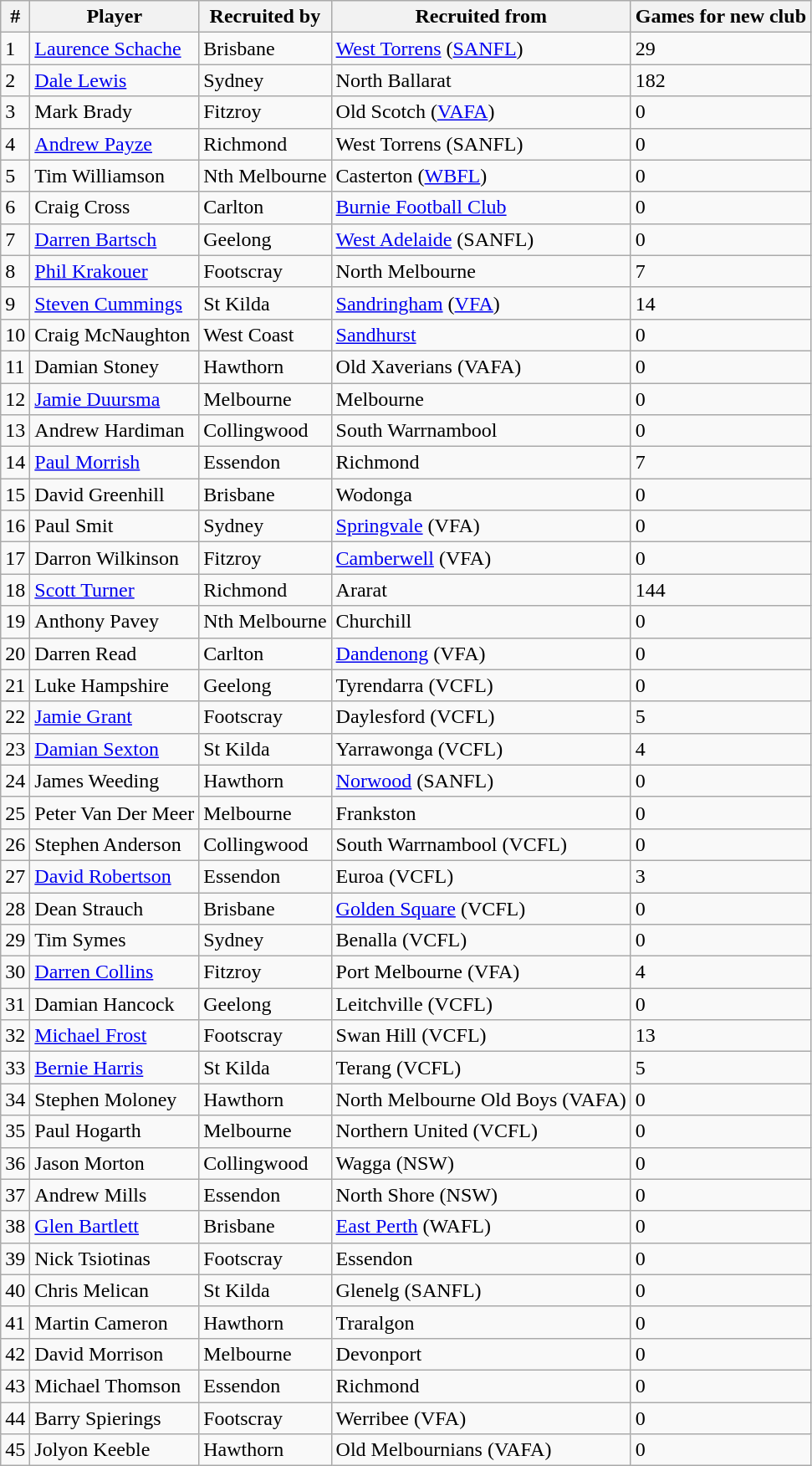<table class="wikitable sortable">
<tr>
<th>#</th>
<th>Player</th>
<th>Recruited by</th>
<th>Recruited from</th>
<th>Games for new club</th>
</tr>
<tr>
<td>1</td>
<td><a href='#'>Laurence Schache</a></td>
<td>Brisbane</td>
<td><a href='#'>West Torrens</a> (<a href='#'>SANFL</a>)</td>
<td>29</td>
</tr>
<tr>
<td>2</td>
<td><a href='#'>Dale Lewis</a></td>
<td>Sydney</td>
<td>North Ballarat</td>
<td>182</td>
</tr>
<tr>
<td>3</td>
<td>Mark Brady</td>
<td>Fitzroy</td>
<td>Old Scotch (<a href='#'>VAFA</a>)</td>
<td>0</td>
</tr>
<tr>
<td>4</td>
<td><a href='#'>Andrew Payze</a></td>
<td>Richmond</td>
<td>West Torrens (SANFL)</td>
<td>0</td>
</tr>
<tr>
<td>5</td>
<td>Tim Williamson</td>
<td>Nth Melbourne</td>
<td>Casterton (<a href='#'>WBFL</a>)</td>
<td>0</td>
</tr>
<tr>
<td>6</td>
<td>Craig Cross</td>
<td>Carlton</td>
<td><a href='#'>Burnie Football Club</a></td>
<td>0</td>
</tr>
<tr>
<td>7</td>
<td><a href='#'>Darren Bartsch</a></td>
<td>Geelong</td>
<td><a href='#'>West Adelaide</a> (SANFL)</td>
<td>0</td>
</tr>
<tr>
<td>8</td>
<td><a href='#'>Phil Krakouer</a></td>
<td>Footscray</td>
<td>North Melbourne</td>
<td>7</td>
</tr>
<tr>
<td>9</td>
<td><a href='#'>Steven Cummings</a></td>
<td>St Kilda</td>
<td><a href='#'>Sandringham</a> (<a href='#'>VFA</a>)</td>
<td>14</td>
</tr>
<tr>
<td>10</td>
<td>Craig McNaughton</td>
<td>West Coast</td>
<td><a href='#'>Sandhurst</a></td>
<td>0</td>
</tr>
<tr>
<td>11</td>
<td>Damian Stoney</td>
<td>Hawthorn</td>
<td>Old Xaverians (VAFA)</td>
<td>0</td>
</tr>
<tr>
<td>12</td>
<td><a href='#'>Jamie Duursma</a></td>
<td>Melbourne</td>
<td>Melbourne</td>
<td>0</td>
</tr>
<tr>
<td>13</td>
<td>Andrew Hardiman</td>
<td>Collingwood</td>
<td>South Warrnambool</td>
<td>0</td>
</tr>
<tr>
<td>14</td>
<td><a href='#'>Paul Morrish</a></td>
<td>Essendon</td>
<td>Richmond</td>
<td>7</td>
</tr>
<tr>
<td>15</td>
<td>David Greenhill</td>
<td>Brisbane</td>
<td>Wodonga</td>
<td>0</td>
</tr>
<tr>
<td>16</td>
<td>Paul Smit</td>
<td>Sydney</td>
<td><a href='#'>Springvale</a> (VFA)</td>
<td>0</td>
</tr>
<tr>
<td>17</td>
<td>Darron Wilkinson</td>
<td>Fitzroy</td>
<td><a href='#'>Camberwell</a> (VFA)</td>
<td>0</td>
</tr>
<tr>
<td>18</td>
<td><a href='#'>Scott Turner</a></td>
<td>Richmond</td>
<td>Ararat</td>
<td>144</td>
</tr>
<tr>
<td>19</td>
<td>Anthony Pavey</td>
<td>Nth Melbourne</td>
<td>Churchill</td>
<td>0</td>
</tr>
<tr>
<td>20</td>
<td>Darren Read</td>
<td>Carlton</td>
<td><a href='#'>Dandenong</a> (VFA)</td>
<td>0</td>
</tr>
<tr>
<td>21</td>
<td>Luke Hampshire</td>
<td>Geelong</td>
<td>Tyrendarra (VCFL)</td>
<td>0</td>
</tr>
<tr>
<td>22</td>
<td><a href='#'>Jamie Grant</a></td>
<td>Footscray</td>
<td>Daylesford (VCFL)</td>
<td>5</td>
</tr>
<tr>
<td>23</td>
<td><a href='#'>Damian Sexton</a></td>
<td>St Kilda</td>
<td>Yarrawonga (VCFL)</td>
<td>4</td>
</tr>
<tr>
<td>24</td>
<td>James Weeding</td>
<td>Hawthorn</td>
<td><a href='#'>Norwood</a> (SANFL)</td>
<td>0</td>
</tr>
<tr>
<td>25</td>
<td>Peter Van Der Meer</td>
<td>Melbourne</td>
<td>Frankston</td>
<td>0</td>
</tr>
<tr>
<td>26</td>
<td>Stephen Anderson</td>
<td>Collingwood</td>
<td>South Warrnambool (VCFL)</td>
<td>0</td>
</tr>
<tr>
<td>27</td>
<td><a href='#'>David Robertson</a></td>
<td>Essendon</td>
<td>Euroa (VCFL)</td>
<td>3</td>
</tr>
<tr>
<td>28</td>
<td>Dean Strauch</td>
<td>Brisbane</td>
<td><a href='#'>Golden Square</a> (VCFL)</td>
<td>0</td>
</tr>
<tr>
<td>29</td>
<td>Tim Symes</td>
<td>Sydney</td>
<td>Benalla (VCFL)</td>
<td>0</td>
</tr>
<tr>
<td>30</td>
<td><a href='#'>Darren Collins</a></td>
<td>Fitzroy</td>
<td>Port Melbourne (VFA)</td>
<td>4</td>
</tr>
<tr>
<td>31</td>
<td>Damian Hancock</td>
<td>Geelong</td>
<td>Leitchville (VCFL)</td>
<td>0</td>
</tr>
<tr>
<td>32</td>
<td><a href='#'>Michael Frost</a></td>
<td>Footscray</td>
<td>Swan Hill (VCFL)</td>
<td>13</td>
</tr>
<tr>
<td>33</td>
<td><a href='#'>Bernie Harris</a></td>
<td>St Kilda</td>
<td>Terang (VCFL)</td>
<td>5</td>
</tr>
<tr>
<td>34</td>
<td>Stephen Moloney</td>
<td>Hawthorn</td>
<td>North Melbourne Old Boys (VAFA)</td>
<td>0</td>
</tr>
<tr>
<td>35</td>
<td>Paul Hogarth</td>
<td>Melbourne</td>
<td>Northern United (VCFL)</td>
<td>0</td>
</tr>
<tr>
<td>36</td>
<td>Jason Morton</td>
<td>Collingwood</td>
<td>Wagga (NSW)</td>
<td>0</td>
</tr>
<tr>
<td>37</td>
<td>Andrew Mills</td>
<td>Essendon</td>
<td>North Shore (NSW)</td>
<td>0</td>
</tr>
<tr>
<td>38</td>
<td><a href='#'>Glen Bartlett</a></td>
<td>Brisbane</td>
<td><a href='#'>East Perth</a> (WAFL)</td>
<td>0</td>
</tr>
<tr>
<td>39</td>
<td>Nick Tsiotinas</td>
<td>Footscray</td>
<td>Essendon</td>
<td>0</td>
</tr>
<tr>
<td>40</td>
<td>Chris Melican</td>
<td>St Kilda</td>
<td>Glenelg (SANFL)</td>
<td>0</td>
</tr>
<tr>
<td>41</td>
<td>Martin Cameron</td>
<td>Hawthorn</td>
<td>Traralgon</td>
<td>0</td>
</tr>
<tr>
<td>42</td>
<td>David Morrison</td>
<td>Melbourne</td>
<td>Devonport</td>
<td>0</td>
</tr>
<tr>
<td>43</td>
<td>Michael Thomson</td>
<td>Essendon</td>
<td>Richmond</td>
<td>0</td>
</tr>
<tr>
<td>44</td>
<td>Barry Spierings</td>
<td>Footscray</td>
<td>Werribee (VFA)</td>
<td>0</td>
</tr>
<tr>
<td>45</td>
<td>Jolyon Keeble</td>
<td>Hawthorn</td>
<td>Old Melbournians (VAFA)</td>
<td>0</td>
</tr>
</table>
